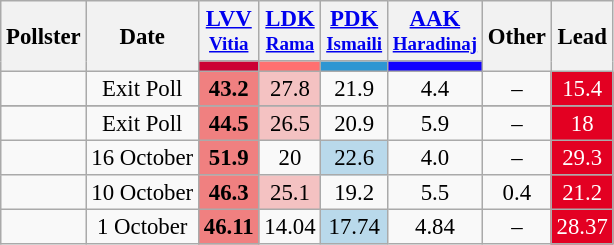<table class="wikitable" style="text-align:center; font-size:95%; line-height:16px; margin-bottom:0">
<tr>
<th rowspan="2">Pollster</th>
<th rowspan="2">Date</th>
<th><a href='#'>LVV</a> <br> <small> <a href='#'> Vitia</a> </small></th>
<th><a href='#'>LDK</a> <br> <small> <a href='#'>Rama</a> </small></th>
<th><a href='#'>PDK</a> <br> <small> <a href='#'>Ismaili</a> </small></th>
<th><a href='#'>AAK</a> <br> <small> <a href='#'> Haradinaj</a> </small></th>
<th rowspan="2">Other</th>
<th rowspan="2">Lead</th>
</tr>
<tr>
<th style="background:#CC0033;"></th>
<th style="background:#FF7070;"></th>
<th style="background:#2E96D2;"></th>
<th style="background:#1100FF;"></th>
</tr>
<tr>
<td></td>
<td>Exit Poll</td>
<td style="background:#F08080"><strong>43.2</strong></td>
<td style="background:#F4C2C2">27.8</td>
<td>21.9</td>
<td>4.4</td>
<td>–</td>
<td style="background:#E30022; color:white;">15.4</td>
</tr>
<tr>
</tr>
<tr>
<td></td>
<td>Exit Poll</td>
<td style="background:#F08080"><strong>44.5</strong></td>
<td style="background:#F4C2C2">26.5</td>
<td>20.9</td>
<td>5.9</td>
<td>–</td>
<td style="background:#E30022; color:white;">18</td>
</tr>
<tr>
<td></td>
<td>16 October</td>
<td style="background:#F08080"><strong>51.9</strong></td>
<td>20</td>
<td style="background:#B9D9EB">22.6</td>
<td>4.0</td>
<td>–</td>
<td style="background:#E30022; color:white;">29.3</td>
</tr>
<tr>
<td></td>
<td>10 October</td>
<td style="background:#F08080"><strong>46.3</strong></td>
<td style="background:#F4C2C2">25.1</td>
<td>19.2</td>
<td>5.5</td>
<td>0.4</td>
<td style="background:#E30022; color:white;">21.2</td>
</tr>
<tr>
<td></td>
<td>1 October</td>
<td style="background:#F08080"><strong>46.11</strong></td>
<td>14.04</td>
<td style="background:#B9D9EB">17.74</td>
<td>4.84</td>
<td>–</td>
<td style="background:#E30022; color:white;">28.37</td>
</tr>
</table>
